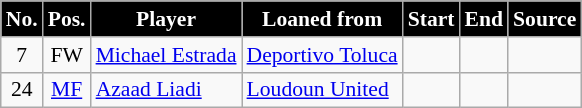<table class="wikitable" style="text-align:center; font-size:90%; ">
<tr>
<th style="background:#000000; color:#FFFFFF;">No.</th>
<th style="background:#000000; color:#FFFFFF;">Pos.</th>
<th style="background:#000000; color:#FFFFFF;">Player</th>
<th style="background:#000000; color:#FFFFFF;">Loaned from</th>
<th style="background:#000000; color:#FFFFFF;">Start</th>
<th style="background:#000000; color:#FFFFFF;">End</th>
<th style="background:#000000; color:#FFFFFF; class="unsortable;">Source</th>
</tr>
<tr>
<td>7</td>
<td>FW</td>
<td align="left"> <a href='#'>Michael Estrada</a></td>
<td align="left"> <a href='#'>Deportivo Toluca</a></td>
<td></td>
<td></td>
<td></td>
</tr>
<tr>
<td>24</td>
<td><a href='#'>MF</a></td>
<td align="left"> <a href='#'>Azaad Liadi</a></td>
<td align="left"> <a href='#'>Loudoun United</a></td>
<td></td>
<td></td>
<td></td>
</tr>
</table>
